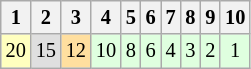<table class="wikitable" style="font-size: 85%;">
<tr>
<th>1</th>
<th>2</th>
<th>3</th>
<th>4</th>
<th>5</th>
<th>6</th>
<th>7</th>
<th>8</th>
<th>9</th>
<th>10</th>
</tr>
<tr align="center">
<td style="background:#FFFFBF;">20</td>
<td style="background:#DFDFDF;">15</td>
<td style="background:#FFDF9F;">12</td>
<td style="background:#DFFFDF;">10</td>
<td style="background:#DFFFDF;">8</td>
<td style="background:#DFFFDF;">6</td>
<td style="background:#DFFFDF;">4</td>
<td style="background:#DFFFDF;">3</td>
<td style="background:#DFFFDF;">2</td>
<td style="background:#DFFFDF;">1</td>
</tr>
</table>
